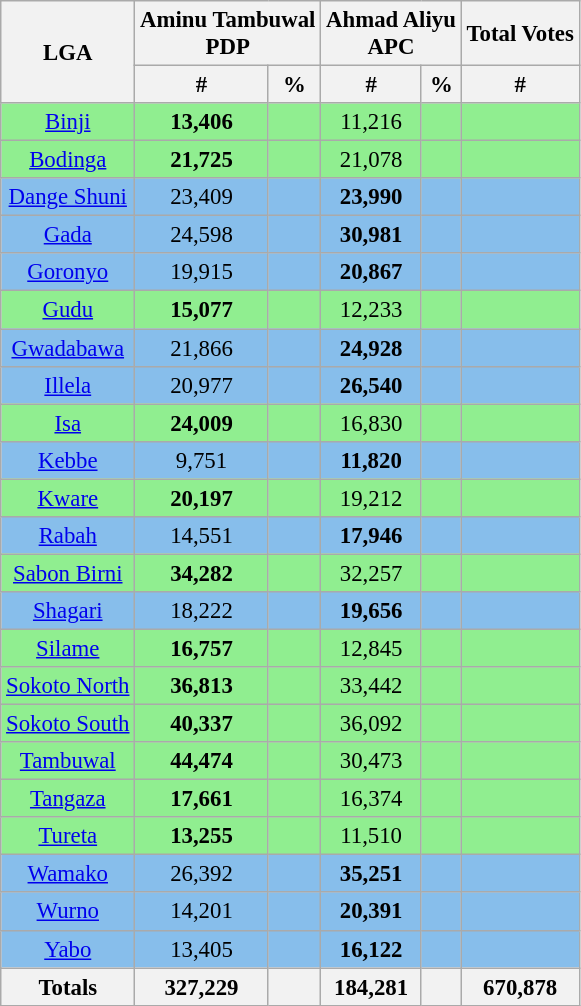<table class="wikitable sortable" style=" font-size: 95%">
<tr>
<th rowspan="2">LGA</th>
<th colspan="2">Aminu Tambuwal<br>PDP</th>
<th colspan="2">Ahmad Aliyu<br>APC</th>
<th>Total Votes</th>
</tr>
<tr>
<th>#</th>
<th>%</th>
<th>#</th>
<th>%</th>
<th>#</th>
</tr>
<tr>
<td bgcolor=#90EE90 align="center"><a href='#'>Binji</a></td>
<td bgcolor=#90EE90 align="center"><strong>13,406</strong></td>
<td bgcolor=#90EE90 align="center"></td>
<td bgcolor=#90EE90 align="center">11,216</td>
<td bgcolor=#90EE90 align="center"></td>
<td bgcolor=#90EE90 align="center"></td>
</tr>
<tr>
<td bgcolor=#90EE90 align="center"><a href='#'>Bodinga</a></td>
<td bgcolor=#90EE90 align="center"><strong>21,725</strong></td>
<td bgcolor=#90EE90 align="center"></td>
<td bgcolor=#90EE90 align="center">21,078</td>
<td bgcolor=#90EE90 align="center"></td>
<td bgcolor=#90EE90 align="center"></td>
</tr>
<tr>
<td bgcolor=#87BEEB align="center"><a href='#'>Dange Shuni</a></td>
<td bgcolor=#87BEEB align="center">23,409</td>
<td bgcolor=#87BEEB align="center"></td>
<td bgcolor=#87BEEB align="center"><strong>23,990</strong></td>
<td bgcolor=#87BEEB align="center"></td>
<td bgcolor=#87BEEB align="center"></td>
</tr>
<tr>
<td bgcolor=#87BEEB align="center"><a href='#'>Gada</a></td>
<td bgcolor=#87BEEB align="center">24,598</td>
<td bgcolor=#87BEEB align="center"></td>
<td bgcolor=#87BEEB align="center"><strong>30,981</strong></td>
<td bgcolor=#87BEEB align="center"></td>
<td bgcolor=#87BEEB align="center"></td>
</tr>
<tr>
<td bgcolor=#87BEEB align="center"><a href='#'>Goronyo</a></td>
<td bgcolor=#87BEEB align="center">19,915</td>
<td bgcolor=#87BEEB align="center"></td>
<td bgcolor=#87BEEB align="center"><strong>20,867</strong></td>
<td bgcolor=#87BEEB align="center"></td>
<td bgcolor=#87BEEB align="center"></td>
</tr>
<tr>
<td bgcolor=#90EE90 align="center"><a href='#'>Gudu</a></td>
<td bgcolor=#90EE90 align="center"><strong>15,077</strong></td>
<td bgcolor=#90EE90 align="center"></td>
<td bgcolor=#90EE90 align="center">12,233</td>
<td bgcolor=#90EE90 align="center"></td>
<td bgcolor=#90EE90 align="center"></td>
</tr>
<tr>
<td bgcolor=#87BEEB align="center"><a href='#'>Gwadabawa</a></td>
<td bgcolor=#87BEEB align="center">21,866</td>
<td bgcolor=#87BEEB align="center"></td>
<td bgcolor=#87BEEB align="center"><strong>24,928</strong></td>
<td bgcolor=#87BEEB align="center"></td>
<td bgcolor=#87BEEB align="center"></td>
</tr>
<tr>
<td bgcolor=#87BEEB align="center"><a href='#'>Illela</a></td>
<td bgcolor=#87BEEB align="center">20,977</td>
<td bgcolor=#87BEEB align="center"></td>
<td bgcolor=#87BEEB align="center"><strong>26,540</strong></td>
<td bgcolor=#87BEEB align="center"></td>
<td bgcolor=#87BEEB align="center"></td>
</tr>
<tr>
<td bgcolor=#90EE90 align="center"><a href='#'>Isa</a></td>
<td bgcolor=#90EE90 align="center"><strong>24,009</strong></td>
<td bgcolor=#90EE90 align="center"></td>
<td bgcolor=#90EE90 align="center">16,830</td>
<td bgcolor=#90EE90 align="center"></td>
<td bgcolor=#90EE90 align="center"></td>
</tr>
<tr>
<td bgcolor=#87BEEB align="center"><a href='#'>Kebbe</a></td>
<td bgcolor=#87BEEB align="center">9,751</td>
<td bgcolor=#87BEEB align="center"></td>
<td bgcolor=#87BEEB align="center"><strong>11,820</strong></td>
<td bgcolor=#87BEEB align="center"></td>
<td bgcolor=#87BEEB align="center"></td>
</tr>
<tr>
<td bgcolor=#90EE90 align="center"><a href='#'>Kware</a></td>
<td bgcolor=#90EE90 align="center"><strong>20,197</strong></td>
<td bgcolor=#90EE90 align="center"></td>
<td bgcolor=#90EE90 align="center">19,212</td>
<td bgcolor=#90EE90 align="center"></td>
<td bgcolor=#90EE90 align="center"></td>
</tr>
<tr>
<td bgcolor=#87BEEB align="center"><a href='#'>Rabah</a></td>
<td bgcolor=#87BEEB align="center">14,551</td>
<td bgcolor=#87BEEB align="center"></td>
<td bgcolor=#87BEEB align="center"><strong>17,946</strong></td>
<td bgcolor=#87BEEB align="center"></td>
<td bgcolor=#87BEEB align="center"></td>
</tr>
<tr>
<td bgcolor=#90EE90 align="center"><a href='#'>Sabon Birni</a></td>
<td bgcolor=#90EE90 align="center"><strong>34,282</strong></td>
<td bgcolor=#90EE90 align="center"></td>
<td bgcolor=#90EE90 align="center">32,257</td>
<td bgcolor=#90EE90 align="center"></td>
<td bgcolor=#90EE90 align="center"></td>
</tr>
<tr>
<td bgcolor=#87BEEB align="center"><a href='#'>Shagari</a></td>
<td bgcolor=#87BEEB align="center">18,222</td>
<td bgcolor=#87BEEB align="center"></td>
<td bgcolor=#87BEEB align="center"><strong>19,656</strong></td>
<td bgcolor=#87BEEB align="center"></td>
<td bgcolor=#87BEEB align="center"></td>
</tr>
<tr>
<td bgcolor=#90EE90 align="center"><a href='#'>Silame</a></td>
<td bgcolor=#90EE90 align="center"><strong>16,757</strong></td>
<td bgcolor=#90EE90 align="center"></td>
<td bgcolor=#90EE90 align="center">12,845</td>
<td bgcolor=#90EE90 align="center"></td>
<td bgcolor=#90EE90 align="center"></td>
</tr>
<tr>
<td bgcolor=#90EE90 align="center"><a href='#'>Sokoto North</a></td>
<td bgcolor=#90EE90 align="center"><strong>36,813</strong></td>
<td bgcolor=#90EE90 align="center"></td>
<td bgcolor=#90EE90 align="center">33,442</td>
<td bgcolor=#90EE90 align="center"></td>
<td bgcolor=#90EE90 align="center"></td>
</tr>
<tr>
<td bgcolor=#90EE90 align="center"><a href='#'>Sokoto South</a></td>
<td bgcolor=#90EE90 align="center"><strong>40,337</strong></td>
<td bgcolor=#90EE90 align="center"></td>
<td bgcolor=#90EE90 align="center">36,092</td>
<td bgcolor=#90EE90 align="center"></td>
<td bgcolor=#90EE90 align="center"></td>
</tr>
<tr>
<td bgcolor=#90EE90 align="center"><a href='#'>Tambuwal</a></td>
<td bgcolor=#90EE90 align="center"><strong>44,474</strong></td>
<td bgcolor=#90EE90 align="center"></td>
<td bgcolor=#90EE90 align="center">30,473</td>
<td bgcolor=#90EE90 align="center"></td>
<td bgcolor=#90EE90 align="center"></td>
</tr>
<tr>
<td bgcolor=#90EE90 align="center"><a href='#'>Tangaza</a></td>
<td bgcolor=#90EE90 align="center"><strong>17,661</strong></td>
<td bgcolor=#90EE90 align="center"></td>
<td bgcolor=#90EE90 align="center">16,374</td>
<td bgcolor=#90EE90 align="center"></td>
<td bgcolor=#90EE90 align="center"></td>
</tr>
<tr>
<td bgcolor=#90EE90 align="center"><a href='#'>Tureta</a></td>
<td bgcolor=#90EE90 align="center"><strong>13,255</strong></td>
<td bgcolor=#90EE90 align="center"></td>
<td bgcolor=#90EE90 align="center">11,510</td>
<td bgcolor=#90EE90 align="center"></td>
<td bgcolor=#90EE90 align="center"></td>
</tr>
<tr>
<td bgcolor=#87BEEB align="center"><a href='#'>Wamako</a></td>
<td bgcolor=#87BEEB align="center">26,392</td>
<td bgcolor=#87BEEB align="center"></td>
<td bgcolor=#87BEEB align="center"><strong>35,251</strong></td>
<td bgcolor=#87BEEB align="center"></td>
<td bgcolor=#87BEEB align="center"></td>
</tr>
<tr>
<td bgcolor=#87BEEB align="center"><a href='#'>Wurno</a></td>
<td bgcolor=#87BEEB align="center">14,201</td>
<td bgcolor=#87BEEB align="center"></td>
<td bgcolor=#87BEEB align="center"><strong>20,391</strong></td>
<td bgcolor=#87BEEB align="center"></td>
<td bgcolor=#87BEEB align="center"></td>
</tr>
<tr>
<td bgcolor=#87BEEB align="center"><a href='#'>Yabo</a></td>
<td bgcolor=#87BEEB align="center">13,405</td>
<td bgcolor=#87BEEB align="center"></td>
<td bgcolor=#87BEEB align="center"><strong>16,122</strong></td>
<td bgcolor=#87BEEB align="center"></td>
<td bgcolor=#87BEEB align="center"></td>
</tr>
<tr>
<th>Totals</th>
<th><strong>327,229</strong></th>
<th></th>
<th><strong>184,281</strong></th>
<th></th>
<th>670,878</th>
</tr>
</table>
